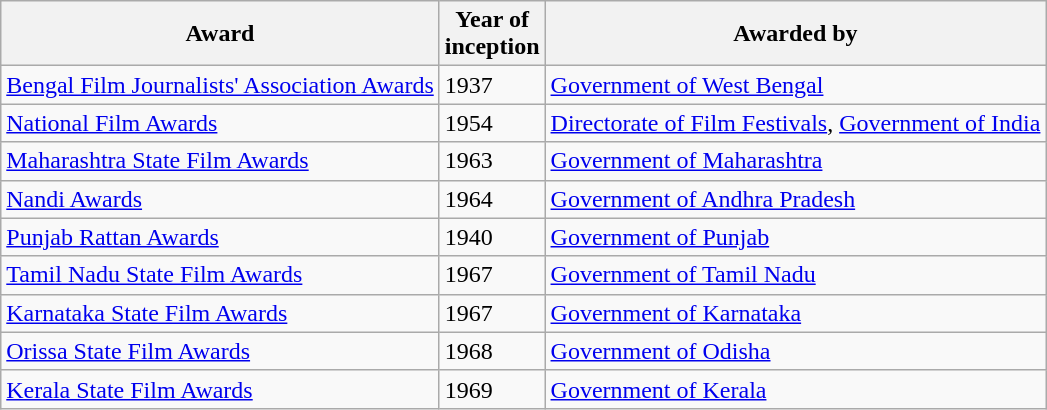<table class="wikitable">
<tr>
<th>Award</th>
<th>Year of <br>inception</th>
<th>Awarded by</th>
</tr>
<tr>
<td><a href='#'>Bengal Film Journalists' Association Awards</a></td>
<td>1937</td>
<td><a href='#'>Government of West Bengal</a></td>
</tr>
<tr>
<td><a href='#'>National Film Awards</a></td>
<td>1954</td>
<td><a href='#'>Directorate of Film Festivals</a>, <a href='#'>Government of India</a></td>
</tr>
<tr>
<td><a href='#'>Maharashtra State Film Awards</a></td>
<td>1963</td>
<td><a href='#'>Government of Maharashtra</a></td>
</tr>
<tr>
<td><a href='#'>Nandi Awards</a></td>
<td>1964</td>
<td><a href='#'>Government of Andhra Pradesh</a></td>
</tr>
<tr>
<td><a href='#'>Punjab Rattan Awards</a></td>
<td>1940</td>
<td><a href='#'>Government of Punjab</a></td>
</tr>
<tr>
<td><a href='#'>Tamil Nadu State Film Awards</a></td>
<td>1967</td>
<td><a href='#'>Government of Tamil Nadu</a></td>
</tr>
<tr>
<td><a href='#'>Karnataka State Film Awards</a></td>
<td>1967</td>
<td><a href='#'>Government of Karnataka</a></td>
</tr>
<tr>
<td><a href='#'>Orissa State Film Awards</a></td>
<td>1968</td>
<td><a href='#'>Government of Odisha</a></td>
</tr>
<tr>
<td><a href='#'>Kerala State Film Awards</a></td>
<td>1969</td>
<td><a href='#'>Government of Kerala</a></td>
</tr>
</table>
